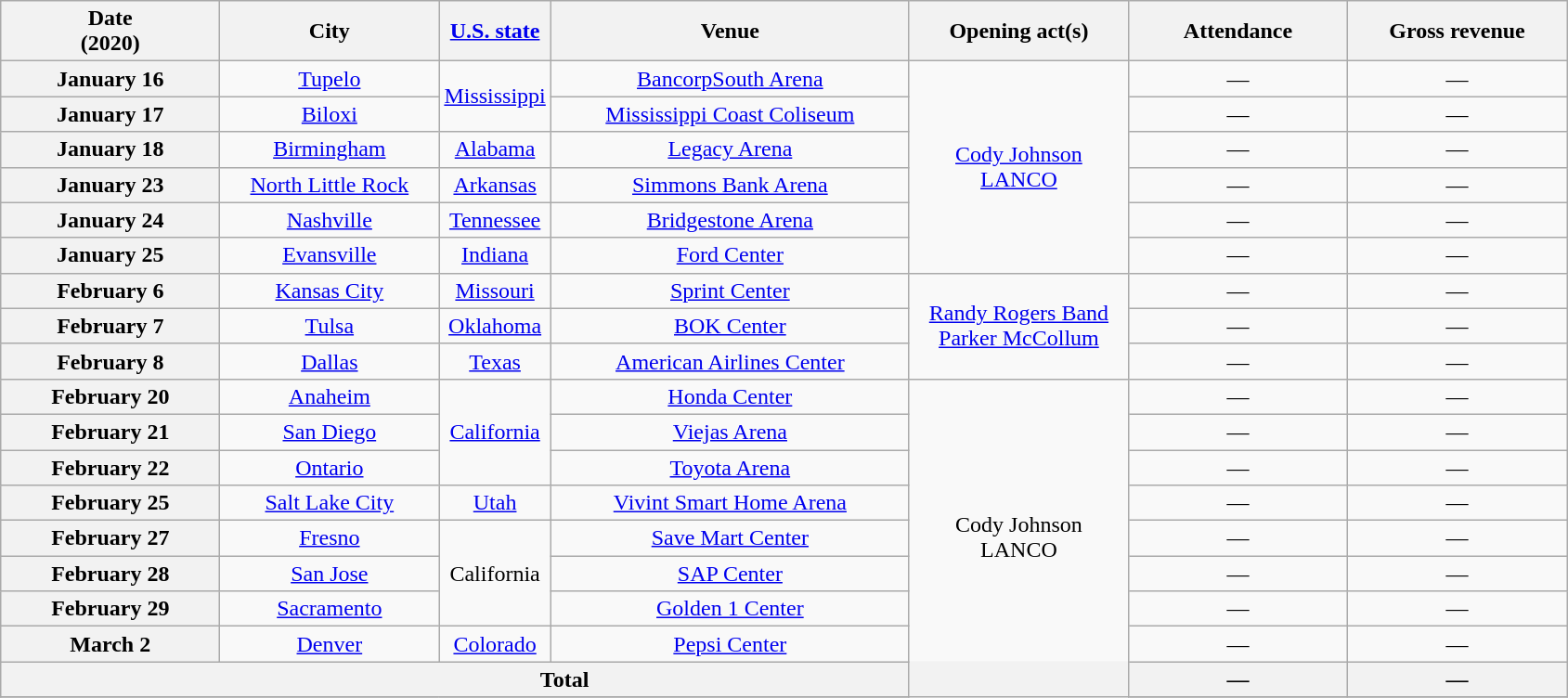<table class="wikitable plainrowheaders" style="text-align:center">
<tr>
<th width="150">Date<br>(2020)</th>
<th width="150">City</th>
<th><a href='#'>U.S. state</a></th>
<th width="250">Venue</th>
<th width="150">Opening act(s)</th>
<th width="150">Attendance</th>
<th width="150">Gross revenue</th>
</tr>
<tr>
<th scope="row">January 16</th>
<td><a href='#'>Tupelo</a></td>
<td rowspan="2"><a href='#'>Mississippi</a></td>
<td><a href='#'>BancorpSouth Arena</a></td>
<td rowspan="6"><a href='#'>Cody Johnson</a><br><a href='#'>LANCO</a></td>
<td>—</td>
<td>—</td>
</tr>
<tr>
<th scope="row">January 17</th>
<td><a href='#'>Biloxi</a></td>
<td><a href='#'>Mississippi Coast Coliseum</a></td>
<td>—</td>
<td>—</td>
</tr>
<tr>
<th scope="row">January 18</th>
<td><a href='#'>Birmingham</a></td>
<td><a href='#'>Alabama</a></td>
<td><a href='#'>Legacy Arena</a></td>
<td>—</td>
<td>—</td>
</tr>
<tr>
<th scope="row">January 23</th>
<td><a href='#'>North Little Rock</a></td>
<td><a href='#'>Arkansas</a></td>
<td><a href='#'>Simmons Bank Arena</a></td>
<td>—</td>
<td>—</td>
</tr>
<tr>
<th scope="row">January 24</th>
<td><a href='#'>Nashville</a></td>
<td><a href='#'>Tennessee</a></td>
<td><a href='#'>Bridgestone Arena</a></td>
<td>—</td>
<td>—</td>
</tr>
<tr>
<th scope="row">January 25</th>
<td><a href='#'>Evansville</a></td>
<td><a href='#'>Indiana</a></td>
<td><a href='#'>Ford Center</a></td>
<td>—</td>
<td>—</td>
</tr>
<tr>
<th scope="row">February 6</th>
<td><a href='#'>Kansas City</a></td>
<td><a href='#'>Missouri</a></td>
<td><a href='#'>Sprint Center</a></td>
<td rowspan="3"><a href='#'>Randy Rogers Band</a><br><a href='#'>Parker McCollum</a></td>
<td>—</td>
<td>—</td>
</tr>
<tr>
<th scope="row">February 7</th>
<td><a href='#'>Tulsa</a></td>
<td><a href='#'>Oklahoma</a></td>
<td><a href='#'>BOK Center</a></td>
<td>—</td>
<td>—</td>
</tr>
<tr>
<th scope="row">February 8</th>
<td><a href='#'>Dallas</a></td>
<td><a href='#'>Texas</a></td>
<td><a href='#'>American Airlines Center</a></td>
<td>—</td>
<td>—</td>
</tr>
<tr>
<th scope="row">February 20</th>
<td><a href='#'>Anaheim</a></td>
<td rowspan="3"><a href='#'>California</a></td>
<td><a href='#'>Honda Center</a></td>
<td rowspan="18">Cody Johnson<br>LANCO</td>
<td>—</td>
<td>—</td>
</tr>
<tr>
<th scope="row">February 21</th>
<td><a href='#'>San Diego</a></td>
<td><a href='#'>Viejas Arena</a></td>
<td>—</td>
<td>—</td>
</tr>
<tr>
<th scope="row">February 22</th>
<td><a href='#'>Ontario</a></td>
<td><a href='#'>Toyota Arena</a></td>
<td>—</td>
<td>—</td>
</tr>
<tr>
<th scope="row">February 25</th>
<td><a href='#'>Salt Lake City</a></td>
<td><a href='#'>Utah</a></td>
<td><a href='#'>Vivint Smart Home Arena</a></td>
<td>—</td>
<td>—</td>
</tr>
<tr>
<th scope="row">February 27</th>
<td><a href='#'>Fresno</a></td>
<td rowspan="3">California</td>
<td><a href='#'>Save Mart Center</a></td>
<td>—</td>
<td>—</td>
</tr>
<tr>
<th scope="row">February 28</th>
<td><a href='#'>San Jose</a></td>
<td><a href='#'>SAP Center</a></td>
<td>—</td>
<td>—</td>
</tr>
<tr>
<th scope="row">February 29</th>
<td><a href='#'>Sacramento</a></td>
<td><a href='#'>Golden 1 Center</a></td>
<td>—</td>
<td>—</td>
</tr>
<tr>
<th scope="row">March 2</th>
<td><a href='#'>Denver</a></td>
<td><a href='#'>Colorado</a></td>
<td><a href='#'>Pepsi Center</a></td>
<td>—</td>
<td>—</td>
</tr>
<tr>
<th colspan="5">Total</th>
<th>—</th>
<th>—</th>
</tr>
<tr>
</tr>
</table>
